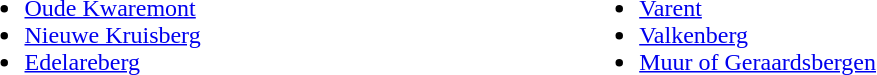<table width=65%>
<tr>
<td valign=top align=left width=25%><br><ul><li><a href='#'>Oude Kwaremont</a></li><li><a href='#'>Nieuwe Kruisberg</a></li><li><a href='#'>Edelareberg</a></li></ul></td>
<td valign=top align=left width=25%><br><ul><li><a href='#'>Varent</a></li><li><a href='#'>Valkenberg</a></li><li><a href='#'>Muur of Geraardsbergen</a></li></ul></td>
</tr>
</table>
